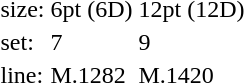<table style="margin-left:40px;">
<tr>
<td>size:</td>
<td>6pt (6D)</td>
<td>12pt (12D)</td>
</tr>
<tr>
<td>set:</td>
<td>7</td>
<td>9</td>
</tr>
<tr>
<td>line:</td>
<td>M.1282</td>
<td>M.1420</td>
</tr>
</table>
